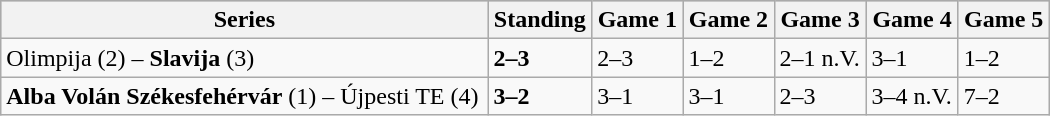<table class="wikitable" width="700px">
<tr style="background-color:#c0c0c0;">
<th>Series</th>
<th>Standing</th>
<th>Game 1</th>
<th>Game 2</th>
<th>Game 3</th>
<th>Game 4</th>
<th>Game 5</th>
</tr>
<tr>
<td>Olimpija (2) – <strong>Slavija </strong> (3)</td>
<td><strong>2–3</strong></td>
<td>2–3</td>
<td>1–2</td>
<td>2–1 n.V.</td>
<td>3–1</td>
<td>1–2</td>
</tr>
<tr>
<td><strong>Alba Volán Székesfehérvár</strong> (1) – Újpesti TE (4)</td>
<td><strong>3–2</strong></td>
<td>3–1</td>
<td>3–1</td>
<td>2–3</td>
<td>3–4 n.V.</td>
<td>7–2</td>
</tr>
</table>
